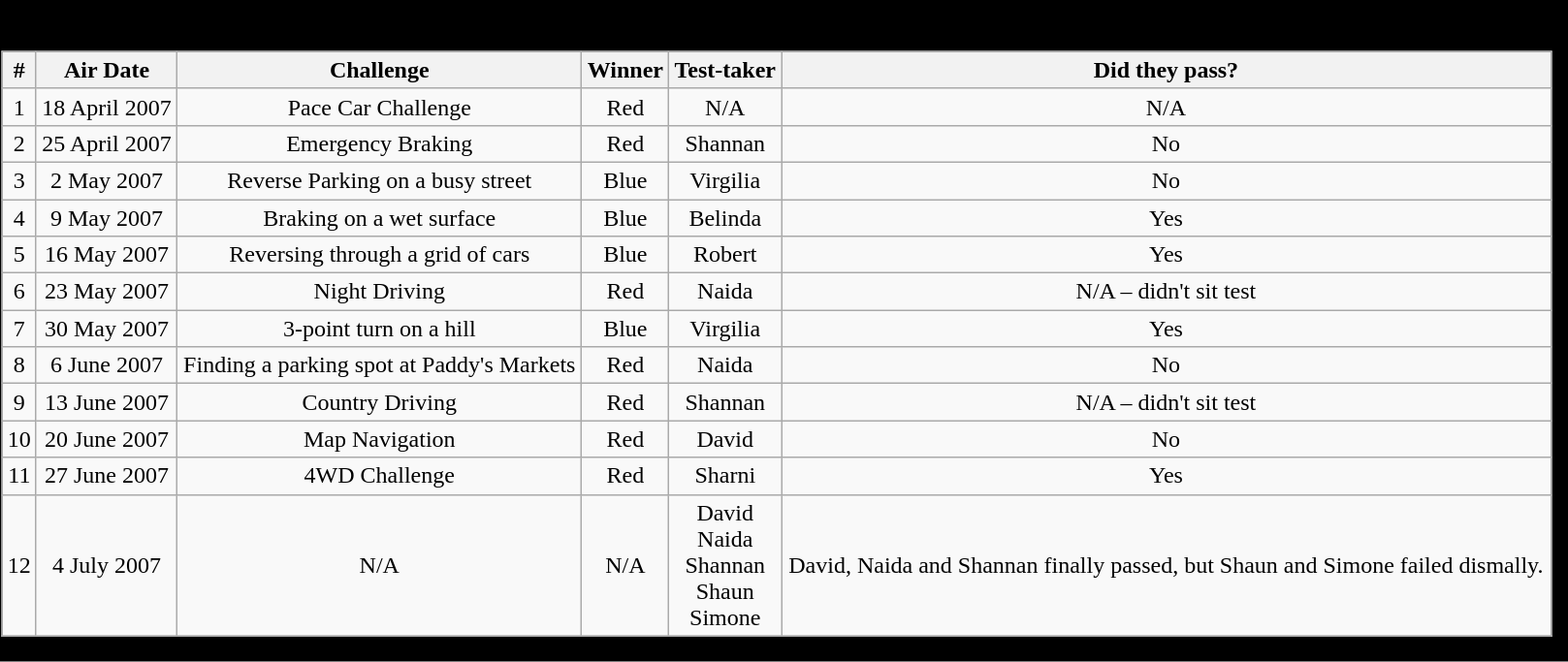<table align="left">
<tr>
</tr>
<tr bgcolor="black">
<td><br><table align="left" class="wikitable" style="text-align: center" width="99%" bgcolor="white">
<tr>
<th>#</th>
<th>Air Date</th>
<th>Challenge</th>
<th>Winner</th>
<th>Test-taker</th>
<th>Did they pass?</th>
</tr>
<tr>
<td>1</td>
<td>18 April 2007</td>
<td>Pace Car Challenge</td>
<td>Red</td>
<td>N/A</td>
<td>N/A</td>
</tr>
<tr>
<td>2</td>
<td>25 April 2007</td>
<td>Emergency Braking</td>
<td>Red</td>
<td>Shannan</td>
<td>No</td>
</tr>
<tr>
<td>3</td>
<td>2 May 2007</td>
<td>Reverse Parking on a busy street</td>
<td>Blue</td>
<td>Virgilia</td>
<td>No</td>
</tr>
<tr>
<td>4</td>
<td>9 May 2007</td>
<td>Braking on a wet surface</td>
<td>Blue</td>
<td>Belinda</td>
<td>Yes</td>
</tr>
<tr>
<td>5</td>
<td>16 May 2007</td>
<td>Reversing through a grid of cars</td>
<td>Blue</td>
<td>Robert</td>
<td>Yes</td>
</tr>
<tr>
<td>6</td>
<td>23 May 2007</td>
<td>Night Driving</td>
<td>Red</td>
<td>Naida</td>
<td>N/A – didn't sit test</td>
</tr>
<tr>
<td>7</td>
<td>30 May 2007</td>
<td>3-point turn on a hill</td>
<td>Blue</td>
<td>Virgilia</td>
<td>Yes</td>
</tr>
<tr>
<td>8</td>
<td>6 June 2007</td>
<td>Finding a parking spot at Paddy's Markets</td>
<td>Red</td>
<td>Naida</td>
<td>No</td>
</tr>
<tr>
<td>9</td>
<td>13 June 2007</td>
<td>Country Driving</td>
<td>Red</td>
<td>Shannan</td>
<td>N/A – didn't sit test</td>
</tr>
<tr>
<td>10</td>
<td>20 June 2007</td>
<td>Map Navigation</td>
<td>Red</td>
<td>David</td>
<td>No</td>
</tr>
<tr>
<td>11</td>
<td>27 June 2007</td>
<td>4WD Challenge</td>
<td>Red</td>
<td>Sharni</td>
<td>Yes</td>
</tr>
<tr>
<td>12</td>
<td>4 July 2007</td>
<td>N/A</td>
<td>N/A</td>
<td>David<br>Naida<br>Shannan<br>Shaun<br>Simone</td>
<td>David, Naida and Shannan finally passed, but Shaun and Simone failed dismally.</td>
</tr>
<tr>
</tr>
</table>
</td>
</tr>
</table>
